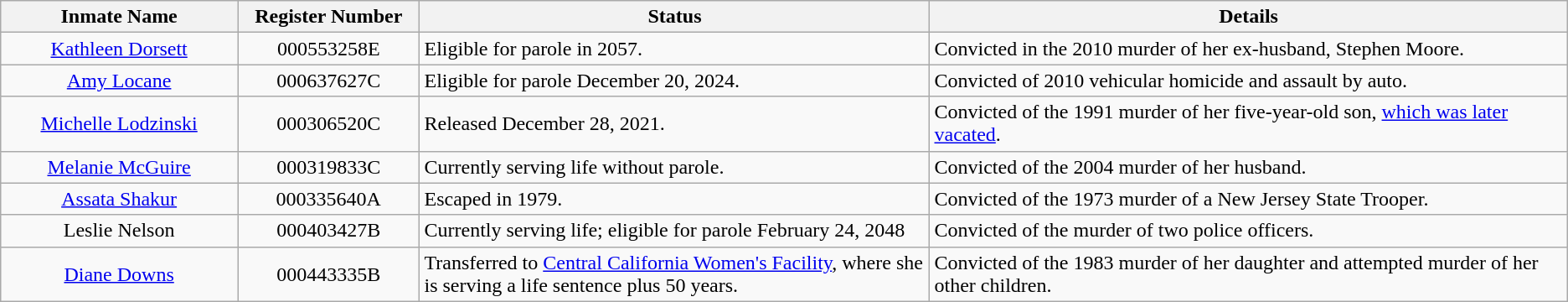<table class="wikitable sortable">
<tr>
<th width=13%>Inmate Name</th>
<th width=10%>Register Number</th>
<th width=28%>Status</th>
<th width=35%>Details</th>
</tr>
<tr>
<td style="text-align:center;"><a href='#'>Kathleen Dorsett</a></td>
<td style="text-align:center;">000553258E</td>
<td>Eligible for parole in 2057.</td>
<td>Convicted in the 2010 murder of her ex-husband, Stephen Moore.</td>
</tr>
<tr>
<td style="text-align:center;"><a href='#'>Amy Locane</a></td>
<td style="text-align:center;">000637627C</td>
<td>Eligible for parole December 20, 2024.</td>
<td>Convicted of 2010 vehicular homicide and assault by auto.</td>
</tr>
<tr>
<td style="text-align:center;"><a href='#'>Michelle Lodzinski</a></td>
<td style="text-align:center;">000306520C</td>
<td>Released December 28, 2021.</td>
<td>Convicted of the 1991 murder of her five-year-old son, <a href='#'>which was later vacated</a>.</td>
</tr>
<tr>
<td style="text-align:center;"><a href='#'>Melanie McGuire</a></td>
<td style="text-align:center;">000319833C</td>
<td>Currently serving life without parole.</td>
<td>Convicted of the 2004 murder of her husband.</td>
</tr>
<tr>
<td style="text-align:center;"><a href='#'>Assata Shakur</a></td>
<td style="text-align:center;">000335640A</td>
<td>Escaped in 1979.</td>
<td>Convicted of the 1973 murder of a New Jersey State Trooper.</td>
</tr>
<tr>
<td style="text-align:center;">Leslie Nelson</td>
<td style="text-align:center;">000403427B</td>
<td>Currently serving life; eligible for parole February 24, 2048</td>
<td>Convicted of the murder of two police officers.</td>
</tr>
<tr>
<td style="text-align:center;"><a href='#'>Diane Downs</a></td>
<td style="text-align:center;">000443335B</td>
<td>Transferred to <a href='#'>Central California Women's Facility</a>, where she is serving a life sentence plus 50 years.</td>
<td>Convicted of the 1983 murder of her daughter and attempted murder of her other children.</td>
</tr>
</table>
